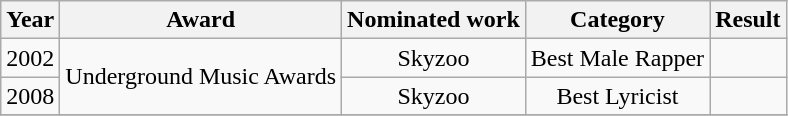<table class="wikitable plainrowheaders" style="text-align:center;">
<tr>
<th>Year</th>
<th>Award</th>
<th>Nominated work</th>
<th>Category</th>
<th>Result</th>
</tr>
<tr>
<td rowspan="1">2002</td>
<td rowspan="2">Underground Music Awards</td>
<td>Skyzoo</td>
<td>Best Male Rapper</td>
<td></td>
</tr>
<tr>
<td rowspan="1">2008</td>
<td>Skyzoo</td>
<td>Best Lyricist</td>
<td></td>
</tr>
<tr>
</tr>
</table>
